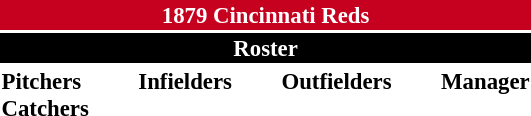<table class="toccolours" style="font-size: 95%;">
<tr>
<th colspan="10" style="background-color: #c6011f; color: white; text-align: center;">1879 Cincinnati Reds</th>
</tr>
<tr>
<td colspan="10" style="background-color: black; color: white; text-align: center;"><strong>Roster</strong></td>
</tr>
<tr>
<td valign="top"><strong>Pitchers</strong><br>
<strong>Catchers</strong>
</td>
<td width="25px"></td>
<td valign="top"><strong>Infielders</strong><br>




</td>
<td width="25px"></td>
<td valign="top"><strong>Outfielders</strong><br>




</td>
<td width="25px"></td>
<td valign="top"><strong>Manager</strong><br>
</td>
</tr>
</table>
